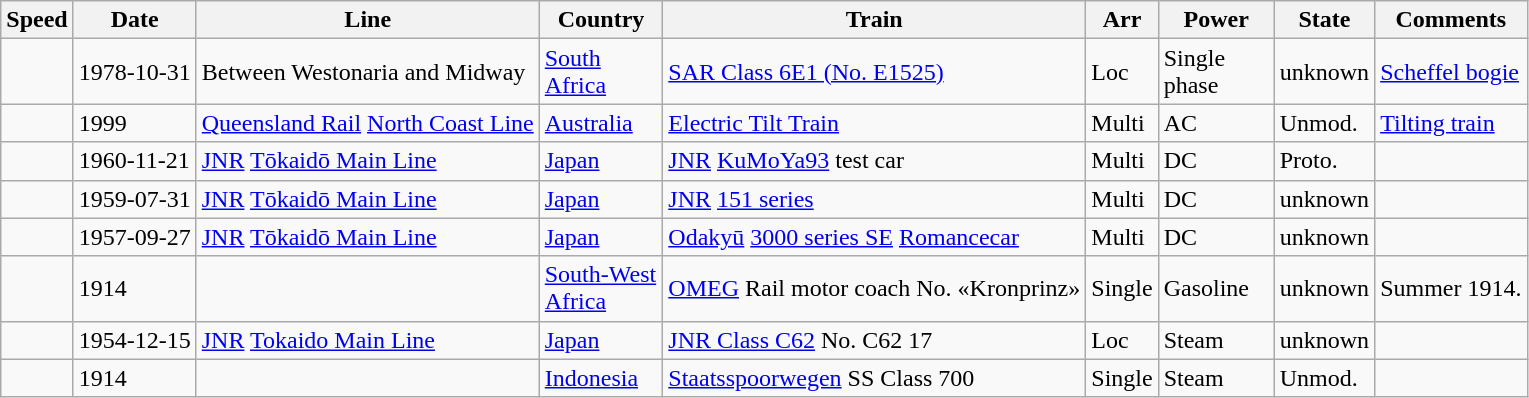<table class="wikitable sortable">
<tr>
<th scope="col">Speed</th>
<th scope="col">Date</th>
<th scope="col">Line</th>
<th scope="col" style="width:75px;">Country</th>
<th scope="col">Train</th>
<th scope="col">Arr                  </th>
<th scope="col" style="width:70px;">Power   </th>
<th scope="col">State                    </th>
<th scope="col">Comments</th>
</tr>
<tr>
<td></td>
<td>1978-10-31</td>
<td>Between Westonaria and Midway</td>
<td><a href='#'>South Africa</a></td>
<td><a href='#'>SAR Class 6E1 (No. E1525)</a></td>
<td>Loc</td>
<td>Single phase</td>
<td>unknown</td>
<td>  <a href='#'>Scheffel bogie</a></td>
</tr>
<tr>
<td></td>
<td>1999</td>
<td><a href='#'>Queensland Rail</a> <a href='#'>North Coast Line</a></td>
<td><a href='#'>Australia</a></td>
<td><a href='#'>Electric Tilt Train</a></td>
<td>Multi</td>
<td>AC</td>
<td>Unmod.</td>
<td> <a href='#'>Tilting train</a></td>
</tr>
<tr>
<td></td>
<td>1960-11-21</td>
<td><a href='#'>JNR</a> <a href='#'>Tōkaidō Main Line</a></td>
<td><a href='#'>Japan</a></td>
<td><a href='#'>JNR</a> <a href='#'>KuMoYa93</a> test car</td>
<td>Multi</td>
<td>DC</td>
<td>Proto.</td>
<td> </td>
</tr>
<tr>
<td></td>
<td>1959-07-31</td>
<td><a href='#'>JNR</a> <a href='#'>Tōkaidō Main Line</a></td>
<td><a href='#'>Japan</a></td>
<td><a href='#'>JNR</a> <a href='#'>151 series</a></td>
<td>Multi</td>
<td>DC</td>
<td>unknown</td>
<td> </td>
</tr>
<tr>
<td></td>
<td>1957-09-27</td>
<td><a href='#'>JNR</a> <a href='#'>Tōkaidō Main Line</a></td>
<td><a href='#'>Japan</a></td>
<td><a href='#'>Odakyū</a> <a href='#'>3000 series SE</a> <a href='#'>Romancecar</a></td>
<td>Multi</td>
<td>DC</td>
<td>unknown</td>
<td> </td>
</tr>
<tr>
<td></td>
<td>1914</td>
<td></td>
<td><a href='#'>South-West Africa</a></td>
<td><a href='#'>OMEG</a> Rail motor coach No. «Kronprinz»</td>
<td>Single</td>
<td>Gasoline</td>
<td>unknown</td>
<td> Summer 1914.</td>
</tr>
<tr>
<td></td>
<td>1954-12-15</td>
<td><a href='#'>JNR</a> <a href='#'>Tokaido Main Line</a></td>
<td><a href='#'>Japan</a></td>
<td><a href='#'>JNR Class C62</a> No. C62 17</td>
<td>Loc</td>
<td>Steam</td>
<td>unknown</td>
<td> </td>
</tr>
<tr>
<td></td>
<td>1914</td>
<td></td>
<td><a href='#'>Indonesia</a></td>
<td><a href='#'>Staatsspoorwegen</a> SS Class 700</td>
<td>Single</td>
<td>Steam</td>
<td>Unmod.</td>
<td></td>
</tr>
</table>
